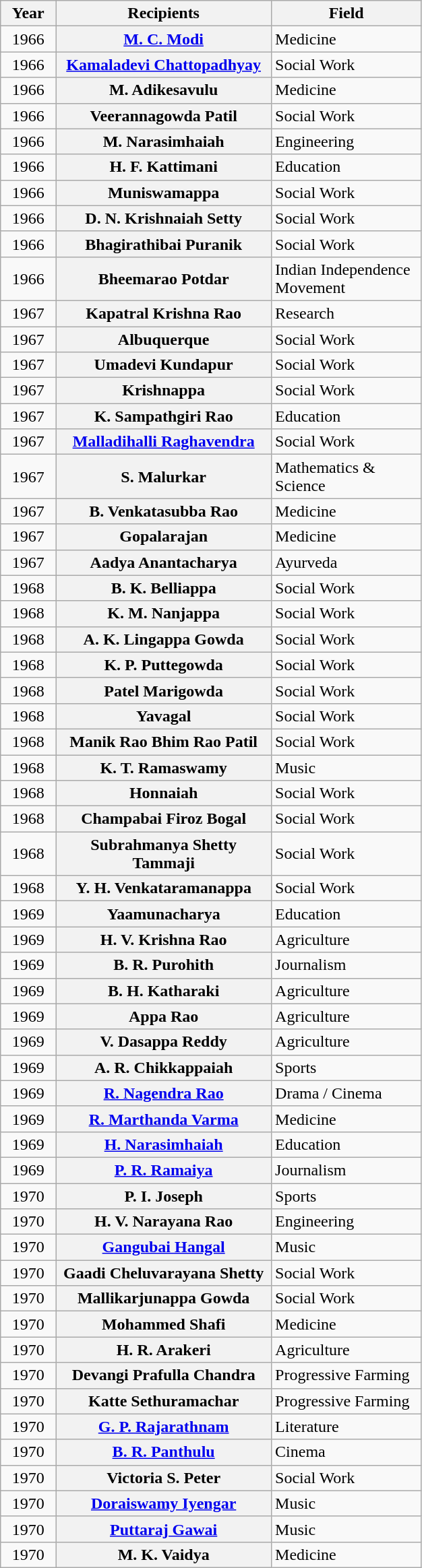<table class="wikitable plainrowheaders sortable" style="width:33%">
<tr>
<th scope="col" style="width:5%">Year</th>
<th scope="col" style="width:23%">Recipients</th>
<th scope="col" style="width:17%">Field</th>
</tr>
<tr>
<td style="text-align:center;">1966</td>
<th style="text-align:center;" scope="row"><a href='#'>M. C. Modi</a></th>
<td>Medicine</td>
</tr>
<tr>
<td style="text-align:center;">1966</td>
<th style="text-align:center;" scope="row"><a href='#'>Kamaladevi Chattopadhyay</a></th>
<td>Social Work</td>
</tr>
<tr>
<td style="text-align:center;">1966</td>
<th style="text-align:center;" scope="row">M. Adikesavulu</th>
<td>Medicine</td>
</tr>
<tr>
<td style="text-align:center;">1966</td>
<th style="text-align:center;" scope="row">Veerannagowda Patil</th>
<td>Social Work</td>
</tr>
<tr>
<td style="text-align:center;">1966</td>
<th style="text-align:center;" scope="row">M. Narasimhaiah</th>
<td>Engineering</td>
</tr>
<tr>
<td style="text-align:center;">1966</td>
<th style="text-align:center;" scope="row">H. F. Kattimani</th>
<td>Education</td>
</tr>
<tr>
<td style="text-align:center;">1966</td>
<th style="text-align:center;" scope="row">Muniswamappa</th>
<td>Social Work</td>
</tr>
<tr>
<td style="text-align:center;">1966</td>
<th style="text-align:center;" scope="row">D. N. Krishnaiah Setty</th>
<td>Social Work</td>
</tr>
<tr>
<td style="text-align:center;">1966</td>
<th style="text-align:center;" scope="row">Bhagirathibai Puranik</th>
<td>Social Work</td>
</tr>
<tr>
<td style="text-align:center;">1966</td>
<th style="text-align:center;" scope="row">Bheemarao Potdar</th>
<td>Indian Independence Movement</td>
</tr>
<tr>
<td style="text-align:center;">1967</td>
<th style="text-align:center;" scope="row">Kapatral Krishna Rao</th>
<td>Research</td>
</tr>
<tr>
<td style="text-align:center;">1967</td>
<th style="text-align:center;" scope="row">Albuquerque</th>
<td>Social Work</td>
</tr>
<tr>
<td style="text-align:center;">1967</td>
<th style="text-align:center;" scope="row">Umadevi Kundapur</th>
<td>Social Work</td>
</tr>
<tr>
<td style="text-align:center;">1967</td>
<th style="text-align:center;" scope="row">Krishnappa</th>
<td>Social Work</td>
</tr>
<tr>
<td style="text-align:center;">1967</td>
<th style="text-align:center;" scope="row">K. Sampathgiri Rao</th>
<td>Education</td>
</tr>
<tr>
<td style="text-align:center;">1967</td>
<th style="text-align:center;" scope="row"><a href='#'>Malladihalli Raghavendra</a></th>
<td>Social Work</td>
</tr>
<tr>
<td style="text-align:center;">1967</td>
<th style="text-align:center;" scope="row">S. Malurkar</th>
<td>Mathematics & Science</td>
</tr>
<tr>
<td style="text-align:center;">1967</td>
<th style="text-align:center;" scope="row">B. Venkatasubba Rao</th>
<td>Medicine</td>
</tr>
<tr>
<td style="text-align:center;">1967</td>
<th style="text-align:center;" scope="row">Gopalarajan</th>
<td>Medicine</td>
</tr>
<tr>
<td style="text-align:center;">1967</td>
<th style="text-align:center;" scope="row">Aadya Anantacharya</th>
<td>Ayurveda</td>
</tr>
<tr>
<td style="text-align:center;">1968</td>
<th style="text-align:center;" scope="row">B. K. Belliappa</th>
<td>Social Work</td>
</tr>
<tr>
<td style="text-align:center;">1968</td>
<th style="text-align:center;" scope="row">K. M. Nanjappa</th>
<td>Social Work</td>
</tr>
<tr>
<td style="text-align:center;">1968</td>
<th style="text-align:center;" scope="row">A. K. Lingappa Gowda</th>
<td>Social Work</td>
</tr>
<tr>
<td style="text-align:center;">1968</td>
<th style="text-align:center;" scope="row">K. P. Puttegowda</th>
<td>Social Work</td>
</tr>
<tr>
<td style="text-align:center;">1968</td>
<th style="text-align:center;" scope="row">Patel Marigowda</th>
<td>Social Work</td>
</tr>
<tr>
<td style="text-align:center;">1968</td>
<th style="text-align:center;" scope="row">Yavagal</th>
<td>Social Work</td>
</tr>
<tr>
<td style="text-align:center;">1968</td>
<th style="text-align:center;" scope="row">Manik Rao Bhim Rao Patil</th>
<td>Social Work</td>
</tr>
<tr>
<td style="text-align:center;">1968</td>
<th style="text-align:center;" scope="row">K. T. Ramaswamy</th>
<td>Music</td>
</tr>
<tr>
<td style="text-align:center;">1968</td>
<th style="text-align:center;" scope="row">Honnaiah</th>
<td>Social Work</td>
</tr>
<tr>
<td style="text-align:center;">1968</td>
<th style="text-align:center;" scope="row">Champabai Firoz Bogal</th>
<td>Social Work</td>
</tr>
<tr>
<td style="text-align:center;">1968</td>
<th style="text-align:center;" scope="row">Subrahmanya Shetty Tammaji</th>
<td>Social Work</td>
</tr>
<tr>
<td style="text-align:center;">1968</td>
<th style="text-align:center;" scope="row">Y. H. Venkataramanappa</th>
<td>Social Work</td>
</tr>
<tr>
<td style="text-align:center;">1969</td>
<th style="text-align:center;" scope="row">Yaamunacharya</th>
<td>Education</td>
</tr>
<tr>
<td style="text-align:center;">1969</td>
<th style="text-align:center;" scope="row">H. V. Krishna Rao</th>
<td>Agriculture</td>
</tr>
<tr>
<td style="text-align:center;">1969</td>
<th style="text-align:center;" scope="row">B. R. Purohith</th>
<td>Journalism</td>
</tr>
<tr>
<td style="text-align:center;">1969</td>
<th style="text-align:center;" scope="row">B. H. Katharaki</th>
<td>Agriculture</td>
</tr>
<tr>
<td style="text-align:center;">1969</td>
<th style="text-align:center;" scope="row">Appa Rao</th>
<td>Agriculture</td>
</tr>
<tr>
<td style="text-align:center;">1969</td>
<th style="text-align:center;" scope="row">V. Dasappa Reddy</th>
<td>Agriculture</td>
</tr>
<tr>
<td style="text-align:center;">1969</td>
<th style="text-align:center;" scope="row">A. R. Chikkappaiah</th>
<td>Sports</td>
</tr>
<tr>
<td style="text-align:center;">1969</td>
<th style="text-align:center;" scope="row"><a href='#'>R. Nagendra Rao</a></th>
<td>Drama / Cinema</td>
</tr>
<tr>
<td style="text-align:center;">1969</td>
<th style="text-align:center;" scope="row"><a href='#'>R. Marthanda Varma</a></th>
<td>Medicine</td>
</tr>
<tr>
<td style="text-align:center;">1969</td>
<th style="text-align:center;" scope="row"><a href='#'>H. Narasimhaiah</a></th>
<td>Education</td>
</tr>
<tr>
<td style="text-align:center;">1969</td>
<th style="text-align:center;" scope="row"><a href='#'>P. R. Ramaiya</a></th>
<td>Journalism</td>
</tr>
<tr>
<td style="text-align:center;">1970</td>
<th style="text-align:center;" scope="row">P. I. Joseph</th>
<td>Sports</td>
</tr>
<tr>
<td style="text-align:center;">1970</td>
<th style="text-align:center;" scope="row">H. V. Narayana Rao</th>
<td>Engineering</td>
</tr>
<tr>
<td style="text-align:center;">1970</td>
<th style="text-align:center;" scope="row"><a href='#'>Gangubai Hangal</a></th>
<td>Music</td>
</tr>
<tr>
<td style="text-align:center;">1970</td>
<th style="text-align:center;" scope="row">Gaadi Cheluvarayana Shetty</th>
<td>Social Work</td>
</tr>
<tr>
<td style="text-align:center;">1970</td>
<th style="text-align:center;" scope="row">Mallikarjunappa Gowda</th>
<td>Social Work</td>
</tr>
<tr>
<td style="text-align:center;">1970</td>
<th style="text-align:center;" scope="row">Mohammed Shafi</th>
<td>Medicine</td>
</tr>
<tr>
<td style="text-align:center;">1970</td>
<th style="text-align:center;" scope="row">H. R. Arakeri</th>
<td>Agriculture</td>
</tr>
<tr>
<td style="text-align:center;">1970</td>
<th style="text-align:center;" scope="row">Devangi Prafulla Chandra</th>
<td>Progressive Farming</td>
</tr>
<tr>
<td style="text-align:center;">1970</td>
<th style="text-align:center;" scope="row">Katte Sethuramachar</th>
<td>Progressive Farming</td>
</tr>
<tr>
<td style="text-align:center;">1970</td>
<th style="text-align:center;" scope="row"><a href='#'>G. P. Rajarathnam</a></th>
<td>Literature</td>
</tr>
<tr>
<td style="text-align:center;">1970</td>
<th style="text-align:center;" scope="row"><a href='#'>B. R. Panthulu</a></th>
<td>Cinema</td>
</tr>
<tr>
<td style="text-align:center;">1970</td>
<th style="text-align:center;" scope="row">Victoria S. Peter</th>
<td>Social Work</td>
</tr>
<tr>
<td style="text-align:center;">1970</td>
<th style="text-align:center;" scope="row"><a href='#'>Doraiswamy Iyengar</a></th>
<td>Music</td>
</tr>
<tr>
<td style="text-align:center;">1970</td>
<th style="text-align:center;" scope="row"><a href='#'>Puttaraj Gawai</a></th>
<td>Music</td>
</tr>
<tr>
<td style="text-align:center;">1970</td>
<th style="text-align:center;" scope="row">M. K. Vaidya</th>
<td>Medicine</td>
</tr>
</table>
